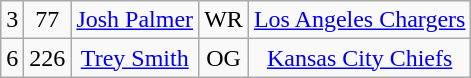<table class="wikitable" style="text-align:center">
<tr>
<td>3</td>
<td>77</td>
<td><a href='#'>Josh Palmer</a></td>
<td>WR</td>
<td><a href='#'>Los Angeles Chargers</a></td>
</tr>
<tr>
<td>6</td>
<td>226</td>
<td><a href='#'>Trey Smith</a></td>
<td>OG</td>
<td><a href='#'>Kansas City Chiefs</a></td>
</tr>
</table>
